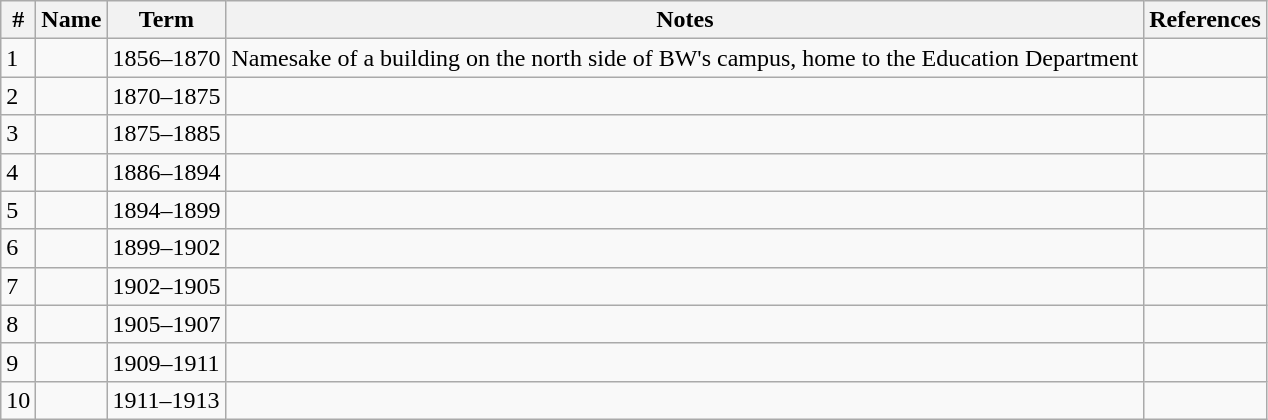<table class="wikitable sortable" border="1">
<tr>
<th>#</th>
<th>Name</th>
<th>Term</th>
<th>Notes</th>
<th class="unsortable">References</th>
</tr>
<tr>
<td>1</td>
<td></td>
<td> 1856–1870</td>
<td>Namesake of a building on the north side of BW's campus, home to the Education Department</td>
<td align="center"></td>
</tr>
<tr>
<td>2</td>
<td></td>
<td> 1870–1875</td>
<td></td>
<td align="center"></td>
</tr>
<tr>
<td>3</td>
<td></td>
<td> 1875–1885</td>
<td></td>
<td align="center"></td>
</tr>
<tr>
<td>4</td>
<td></td>
<td> 1886–1894</td>
<td></td>
<td align="center"></td>
</tr>
<tr>
<td>5</td>
<td></td>
<td> 1894–1899</td>
<td></td>
<td align="center"></td>
</tr>
<tr>
<td>6</td>
<td></td>
<td> 1899–1902</td>
<td></td>
<td align="center"></td>
</tr>
<tr>
<td>7</td>
<td></td>
<td> 1902–1905</td>
<td></td>
<td align="center"></td>
</tr>
<tr>
<td>8</td>
<td></td>
<td> 1905–1907</td>
<td></td>
<td align="center"></td>
</tr>
<tr>
<td>9</td>
<td></td>
<td> 1909–1911</td>
<td></td>
<td align="center"></td>
</tr>
<tr>
<td>10</td>
<td></td>
<td> 1911–1913</td>
<td></td>
<td align="center"></td>
</tr>
</table>
